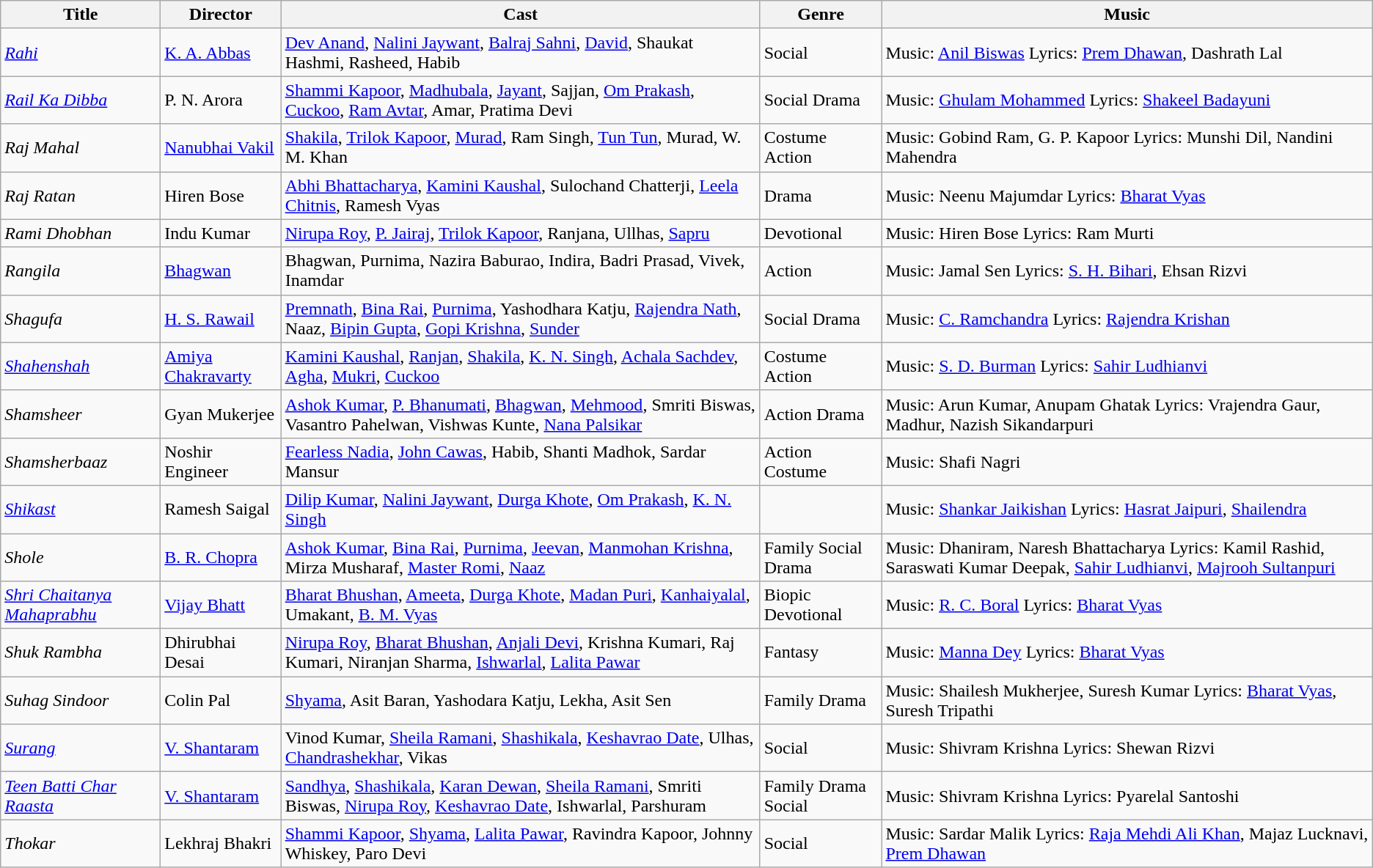<table class="wikitable">
<tr>
<th>Title</th>
<th>Director</th>
<th>Cast</th>
<th>Genre</th>
<th>Music</th>
</tr>
<tr>
<td><em><a href='#'>Rahi</a></em></td>
<td><a href='#'>K. A. Abbas</a></td>
<td><a href='#'>Dev Anand</a>, <a href='#'>Nalini Jaywant</a>, <a href='#'>Balraj Sahni</a>, <a href='#'>David</a>, Shaukat Hashmi, Rasheed, Habib</td>
<td>Social</td>
<td>Music: <a href='#'>Anil Biswas</a> Lyrics: <a href='#'>Prem Dhawan</a>, Dashrath Lal</td>
</tr>
<tr>
<td><em><a href='#'>Rail Ka Dibba</a></em></td>
<td>P. N. Arora</td>
<td><a href='#'>Shammi Kapoor</a>, <a href='#'>Madhubala</a>, <a href='#'>Jayant</a>, Sajjan, <a href='#'>Om Prakash</a>, <a href='#'>Cuckoo</a>, <a href='#'>Ram Avtar</a>, Amar, Pratima Devi</td>
<td>Social Drama</td>
<td>Music: <a href='#'>Ghulam Mohammed</a> Lyrics: <a href='#'>Shakeel Badayuni</a></td>
</tr>
<tr>
<td><em>Raj Mahal</em></td>
<td><a href='#'>Nanubhai Vakil</a></td>
<td><a href='#'>Shakila</a>, <a href='#'>Trilok Kapoor</a>, <a href='#'>Murad</a>, Ram Singh, <a href='#'>Tun Tun</a>, Murad, W. M. Khan</td>
<td>Costume Action</td>
<td>Music: Gobind Ram, G. P. Kapoor Lyrics: Munshi Dil, Nandini Mahendra</td>
</tr>
<tr>
<td><em>Raj Ratan</em></td>
<td>Hiren Bose</td>
<td><a href='#'>Abhi Bhattacharya</a>, <a href='#'>Kamini Kaushal</a>,  Sulochand Chatterji, <a href='#'>Leela Chitnis</a>, Ramesh Vyas</td>
<td>Drama</td>
<td>Music: Neenu Majumdar Lyrics: <a href='#'>Bharat Vyas</a></td>
</tr>
<tr>
<td><em>Rami Dhobhan</em></td>
<td>Indu Kumar</td>
<td><a href='#'>Nirupa Roy</a>, <a href='#'>P. Jairaj</a>, <a href='#'>Trilok Kapoor</a>, Ranjana, Ullhas, <a href='#'>Sapru</a></td>
<td>Devotional</td>
<td>Music: Hiren Bose Lyrics: Ram Murti</td>
</tr>
<tr>
<td><em>Rangila</em></td>
<td><a href='#'>Bhagwan</a></td>
<td>Bhagwan, Purnima, Nazira Baburao, Indira, Badri Prasad, Vivek, Inamdar</td>
<td>Action</td>
<td>Music: Jamal Sen Lyrics: <a href='#'>S. H. Bihari</a>, Ehsan Rizvi</td>
</tr>
<tr>
<td><em>Shagufa</em></td>
<td><a href='#'>H. S. Rawail</a></td>
<td><a href='#'>Premnath</a>, <a href='#'>Bina Rai</a>, <a href='#'>Purnima</a>, Yashodhara Katju, <a href='#'>Rajendra Nath</a>, Naaz, <a href='#'>Bipin Gupta</a>, <a href='#'>Gopi Krishna</a>, <a href='#'>Sunder</a></td>
<td>Social Drama</td>
<td>Music: <a href='#'>C. Ramchandra</a> Lyrics: <a href='#'>Rajendra Krishan</a></td>
</tr>
<tr>
<td><em><a href='#'>Shahenshah</a></em></td>
<td><a href='#'>Amiya Chakravarty</a></td>
<td><a href='#'>Kamini Kaushal</a>, <a href='#'>Ranjan</a>, <a href='#'>Shakila</a>, <a href='#'>K. N. Singh</a>, <a href='#'>Achala Sachdev</a>, <a href='#'>Agha</a>, <a href='#'>Mukri</a>, <a href='#'>Cuckoo</a></td>
<td>Costume Action</td>
<td>Music: <a href='#'>S. D. Burman</a> Lyrics: <a href='#'>Sahir Ludhianvi</a></td>
</tr>
<tr>
<td><em>Shamsheer</em></td>
<td>Gyan Mukerjee</td>
<td><a href='#'>Ashok Kumar</a>, <a href='#'>P. Bhanumati</a>, <a href='#'>Bhagwan</a>, <a href='#'>Mehmood</a>, Smriti Biswas, Vasantro Pahelwan, Vishwas Kunte, <a href='#'>Nana Palsikar</a></td>
<td>Action Drama</td>
<td>Music: Arun Kumar, Anupam Ghatak Lyrics: Vrajendra Gaur, Madhur, Nazish Sikandarpuri</td>
</tr>
<tr>
<td><em>Shamsherbaaz</em></td>
<td>Noshir Engineer</td>
<td><a href='#'>Fearless Nadia</a>, <a href='#'>John Cawas</a>, Habib, Shanti Madhok, Sardar Mansur</td>
<td>Action Costume</td>
<td>Music: Shafi Nagri</td>
</tr>
<tr>
<td><em><a href='#'>Shikast</a></em></td>
<td>Ramesh Saigal</td>
<td><a href='#'>Dilip Kumar</a>, <a href='#'>Nalini Jaywant</a>, <a href='#'>Durga Khote</a>, <a href='#'>Om Prakash</a>, <a href='#'>K. N. Singh</a></td>
<td></td>
<td>Music: <a href='#'>Shankar Jaikishan</a> Lyrics: <a href='#'>Hasrat Jaipuri</a>, <a href='#'>Shailendra</a></td>
</tr>
<tr>
<td><em>Shole</em></td>
<td><a href='#'>B. R. Chopra</a></td>
<td><a href='#'>Ashok Kumar</a>, <a href='#'>Bina Rai</a>, <a href='#'>Purnima</a>, <a href='#'>Jeevan</a>, <a href='#'>Manmohan Krishna</a>, Mirza Musharaf, <a href='#'>Master Romi</a>, <a href='#'>Naaz</a></td>
<td>Family Social Drama</td>
<td>Music: Dhaniram, Naresh Bhattacharya Lyrics: Kamil Rashid, Saraswati Kumar Deepak, <a href='#'>Sahir Ludhianvi</a>, <a href='#'>Majrooh Sultanpuri</a></td>
</tr>
<tr>
<td><em><a href='#'>Shri Chaitanya Mahaprabhu</a></em></td>
<td><a href='#'>Vijay Bhatt</a></td>
<td><a href='#'>Bharat Bhushan</a>, <a href='#'>Ameeta</a>, <a href='#'>Durga Khote</a>, <a href='#'>Madan Puri</a>, <a href='#'>Kanhaiyalal</a>, Umakant, <a href='#'>B. M. Vyas</a></td>
<td>Biopic Devotional</td>
<td>Music: <a href='#'>R. C. Boral</a> Lyrics: <a href='#'>Bharat Vyas</a></td>
</tr>
<tr>
<td><em>Shuk Rambha</em></td>
<td>Dhirubhai Desai</td>
<td><a href='#'>Nirupa Roy</a>, <a href='#'>Bharat Bhushan</a>, <a href='#'>Anjali Devi</a>, Krishna Kumari, Raj Kumari, Niranjan Sharma, <a href='#'>Ishwarlal</a>, <a href='#'>Lalita Pawar</a></td>
<td>Fantasy</td>
<td>Music: <a href='#'>Manna Dey</a> Lyrics: <a href='#'>Bharat Vyas</a></td>
</tr>
<tr>
<td><em>Suhag Sindoor</em></td>
<td>Colin Pal</td>
<td><a href='#'>Shyama</a>, Asit Baran, Yashodara Katju, Lekha, Asit Sen</td>
<td>Family Drama</td>
<td>Music: Shailesh Mukherjee, Suresh Kumar Lyrics: <a href='#'>Bharat Vyas</a>, Suresh Tripathi</td>
</tr>
<tr>
<td><em><a href='#'>Surang</a></em></td>
<td><a href='#'>V. Shantaram</a></td>
<td>Vinod Kumar, <a href='#'>Sheila Ramani</a>, <a href='#'>Shashikala</a>, <a href='#'>Keshavrao Date</a>, Ulhas, <a href='#'>Chandrashekhar</a>, Vikas</td>
<td>Social</td>
<td>Music: Shivram Krishna Lyrics: Shewan Rizvi</td>
</tr>
<tr>
<td><em><a href='#'>Teen Batti Char Raasta</a></em></td>
<td><a href='#'>V. Shantaram</a></td>
<td><a href='#'>Sandhya</a>, <a href='#'>Shashikala</a>, <a href='#'>Karan Dewan</a>, <a href='#'>Sheila Ramani</a>, Smriti Biswas, <a href='#'>Nirupa Roy</a>, <a href='#'>Keshavrao Date</a>, Ishwarlal, Parshuram</td>
<td>Family Drama Social</td>
<td>Music: Shivram Krishna Lyrics: Pyarelal Santoshi</td>
</tr>
<tr>
<td><em>Thokar</em></td>
<td>Lekhraj Bhakri</td>
<td><a href='#'>Shammi Kapoor</a>, <a href='#'>Shyama</a>, <a href='#'>Lalita Pawar</a>, Ravindra Kapoor, Johnny Whiskey, Paro Devi</td>
<td>Social</td>
<td>Music: Sardar Malik Lyrics: <a href='#'>Raja Mehdi Ali Khan</a>, Majaz Lucknavi, <a href='#'>Prem Dhawan</a></td>
</tr>
</table>
